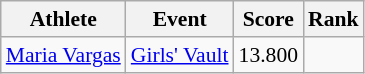<table class="wikitable" border="1" style="font-size:90%">
<tr>
<th>Athlete</th>
<th>Event</th>
<th>Score</th>
<th>Rank</th>
</tr>
<tr>
<td><a href='#'>Maria Vargas</a></td>
<td><a href='#'>Girls' Vault</a></td>
<td align=center>13.800</td>
<td align=center></td>
</tr>
</table>
